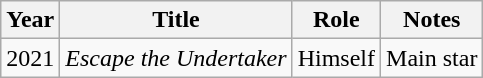<table class="wikitable sortable">
<tr>
<th>Year</th>
<th>Title</th>
<th>Role</th>
<th class="unsortable">Notes</th>
</tr>
<tr>
<td>2021</td>
<td><em>Escape the Undertaker</em></td>
<td>Himself</td>
<td>Main star</td>
</tr>
</table>
